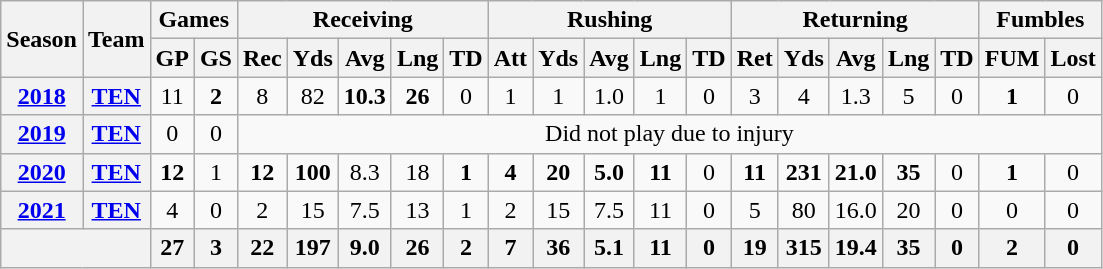<table class=wikitable style="text-align:center;">
<tr>
<th rowspan="2">Season</th>
<th rowspan="2">Team</th>
<th colspan="2">Games</th>
<th colspan="5">Receiving</th>
<th colspan="5">Rushing</th>
<th colspan="5">Returning</th>
<th colspan="2">Fumbles</th>
</tr>
<tr>
<th>GP</th>
<th>GS</th>
<th>Rec</th>
<th>Yds</th>
<th>Avg</th>
<th>Lng</th>
<th>TD</th>
<th>Att</th>
<th>Yds</th>
<th>Avg</th>
<th>Lng</th>
<th>TD</th>
<th>Ret</th>
<th>Yds</th>
<th>Avg</th>
<th>Lng</th>
<th>TD</th>
<th>FUM</th>
<th>Lost</th>
</tr>
<tr>
<th><a href='#'>2018</a></th>
<th><a href='#'>TEN</a></th>
<td>11</td>
<td><strong>2</strong></td>
<td>8</td>
<td>82</td>
<td><strong>10.3</strong></td>
<td><strong>26</strong></td>
<td>0</td>
<td>1</td>
<td>1</td>
<td>1.0</td>
<td>1</td>
<td>0</td>
<td>3</td>
<td>4</td>
<td>1.3</td>
<td>5</td>
<td>0</td>
<td><strong>1</strong></td>
<td>0</td>
</tr>
<tr>
<th><a href='#'>2019</a></th>
<th><a href='#'>TEN</a></th>
<td>0</td>
<td>0</td>
<td colspan="17">Did not play due to injury</td>
</tr>
<tr>
<th><a href='#'>2020</a></th>
<th><a href='#'>TEN</a></th>
<td><strong>12</strong></td>
<td>1</td>
<td><strong>12</strong></td>
<td><strong>100</strong></td>
<td>8.3</td>
<td>18</td>
<td><strong>1</strong></td>
<td><strong>4</strong></td>
<td><strong>20</strong></td>
<td><strong>5.0</strong></td>
<td><strong>11</strong></td>
<td>0</td>
<td><strong>11</strong></td>
<td><strong>231</strong></td>
<td><strong>21.0</strong></td>
<td><strong>35</strong></td>
<td>0</td>
<td><strong>1</strong></td>
<td>0</td>
</tr>
<tr>
<th><a href='#'>2021</a></th>
<th><a href='#'>TEN</a></th>
<td>4</td>
<td>0</td>
<td>2</td>
<td>15</td>
<td>7.5</td>
<td>13</td>
<td>1</td>
<td>2</td>
<td>15</td>
<td>7.5</td>
<td>11</td>
<td>0</td>
<td>5</td>
<td>80</td>
<td>16.0</td>
<td>20</td>
<td>0</td>
<td>0</td>
<td>0</td>
</tr>
<tr>
<th colspan="2"></th>
<th>27</th>
<th>3</th>
<th>22</th>
<th>197</th>
<th>9.0</th>
<th>26</th>
<th>2</th>
<th>7</th>
<th>36</th>
<th>5.1</th>
<th>11</th>
<th>0</th>
<th>19</th>
<th>315</th>
<th>19.4</th>
<th>35</th>
<th>0</th>
<th>2</th>
<th>0</th>
</tr>
</table>
